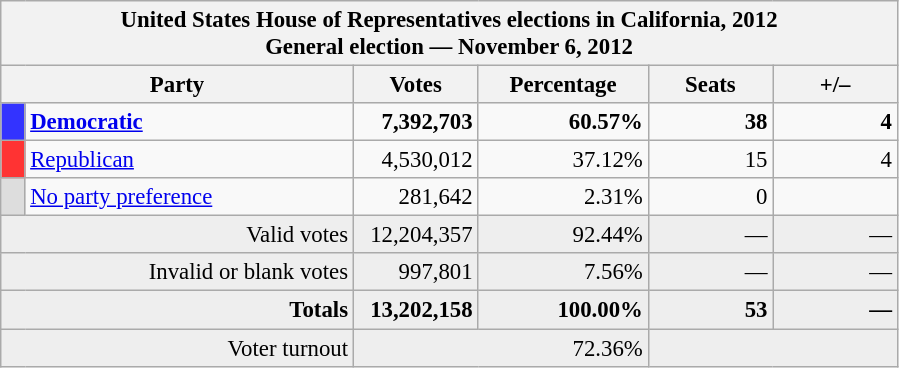<table class="wikitable" style="font-size: 95%;">
<tr>
<th colspan="6">United States House of Representatives elections in California, 2012<br>General election — November 6, 2012</th>
</tr>
<tr>
<th colspan=2 style="width: 15em">Party</th>
<th style="width: 5em">Votes</th>
<th style="width: 7em">Percentage</th>
<th style="width: 5em">Seats</th>
<th style="width: 5em">+/–</th>
</tr>
<tr>
<th style="background-color:#3333FF; width: 3px"></th>
<td style="width: 130px"><strong><a href='#'>Democratic</a></strong></td>
<td align="right"><strong>7,392,703</strong></td>
<td align="right"><strong>60.57%</strong></td>
<td align="right"><strong>38</strong></td>
<td align="right"><strong> 4</strong></td>
</tr>
<tr>
<th style="background-color:#FF3333; width: 3px"></th>
<td style="width: 130px"><a href='#'>Republican</a></td>
<td align="right">4,530,012</td>
<td align="right">37.12%</td>
<td align="right">15</td>
<td align="right"> 4</td>
</tr>
<tr>
<th style="background-color:#DDDDDD; width: 3px"></th>
<td style="width: 130px"><a href='#'>No party preference</a></td>
<td align="right">281,642</td>
<td align="right">2.31%</td>
<td align="right">0</td>
<td align="right"></td>
</tr>
<tr bgcolor="#EEEEEE">
<td colspan="2" align="right">Valid votes</td>
<td align="right">12,204,357</td>
<td align="right">92.44%</td>
<td align="right">—</td>
<td align="right">—</td>
</tr>
<tr bgcolor="#EEEEEE">
<td colspan="2" align="right">Invalid or blank votes</td>
<td align="right">997,801</td>
<td align="right">7.56%</td>
<td align="right">—</td>
<td align="right">—</td>
</tr>
<tr bgcolor="#EEEEEE">
<td colspan="2" align="right"><strong>Totals</strong></td>
<td align="right"><strong>13,202,158</strong></td>
<td align="right"><strong>100.00%</strong></td>
<td align="right"><strong>53</strong></td>
<td align="right"><strong>—</strong></td>
</tr>
<tr bgcolor="#EEEEEE">
<td colspan="2" align="right">Voter turnout</td>
<td colspan="2" align="right">72.36%</td>
<td colspan="2" align="right"></td>
</tr>
</table>
